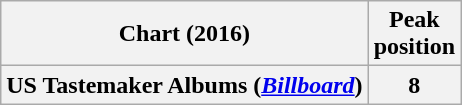<table class="wikitable plainrowheaders">
<tr>
<th>Chart (2016)</th>
<th>Peak<br>position</th>
</tr>
<tr>
<th scope="row">US Tastemaker Albums (<em><a href='#'>Billboard</a></em>)</th>
<th align="center">8</th>
</tr>
</table>
